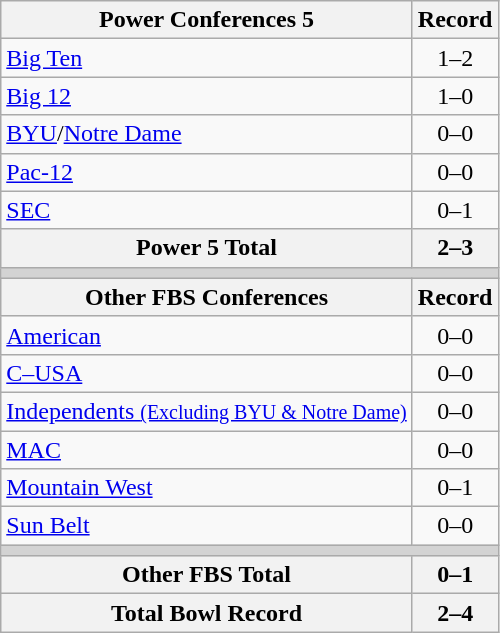<table class="wikitable">
<tr>
<th>Power Conferences 5</th>
<th>Record</th>
</tr>
<tr>
<td><a href='#'>Big Ten</a></td>
<td align=center>1–2</td>
</tr>
<tr>
<td><a href='#'>Big 12</a></td>
<td align=center>1–0</td>
</tr>
<tr>
<td><a href='#'>BYU</a>/<a href='#'>Notre Dame</a></td>
<td align=center>0–0</td>
</tr>
<tr>
<td><a href='#'>Pac-12</a></td>
<td align=center>0–0</td>
</tr>
<tr>
<td><a href='#'>SEC</a></td>
<td align=center>0–1</td>
</tr>
<tr>
<th>Power 5 Total</th>
<th>2–3</th>
</tr>
<tr>
<th colspan="2" style="background:lightgrey;"></th>
</tr>
<tr>
<th>Other FBS Conferences</th>
<th>Record</th>
</tr>
<tr>
<td><a href='#'>American</a></td>
<td align=center>0–0</td>
</tr>
<tr>
<td><a href='#'>C–USA</a></td>
<td align=center>0–0</td>
</tr>
<tr>
<td><a href='#'>Independents <small>(Excluding BYU & Notre Dame)</small></a></td>
<td align=center>0–0</td>
</tr>
<tr>
<td><a href='#'>MAC</a></td>
<td align=center>0–0</td>
</tr>
<tr>
<td><a href='#'>Mountain West</a></td>
<td align=center>0–1</td>
</tr>
<tr>
<td><a href='#'>Sun Belt</a></td>
<td align=center>0–0</td>
</tr>
<tr>
<th colspan="2" style="background:lightgrey;"></th>
</tr>
<tr>
<th>Other FBS Total</th>
<th>0–1</th>
</tr>
<tr>
<th>Total Bowl Record</th>
<th>2–4</th>
</tr>
</table>
